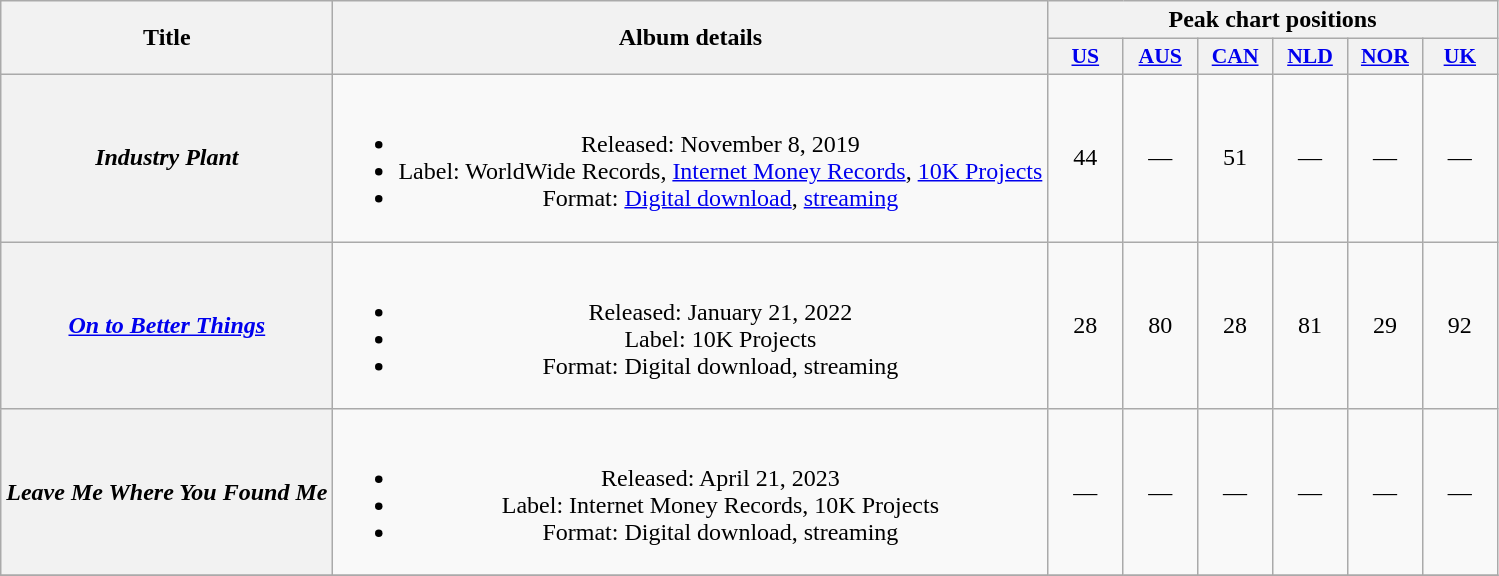<table class="wikitable plainrowheaders" style="text-align:center;">
<tr>
<th rowspan="2">Title</th>
<th rowspan="2">Album details</th>
<th colspan="6">Peak chart positions</th>
</tr>
<tr>
<th style="width:3em; font-size:90%"><a href='#'>US</a><br></th>
<th style="width:3em; font-size:90%"><a href='#'>AUS</a><br></th>
<th style="width:3em; font-size:90%"><a href='#'>CAN</a><br></th>
<th style="width:3em; font-size:90%"><a href='#'>NLD</a><br></th>
<th style="width:3em; font-size:90%"><a href='#'>NOR</a><br></th>
<th style="width:3em; font-size:90%"><a href='#'>UK</a><br></th>
</tr>
<tr>
<th scope="row"><em>Industry Plant</em></th>
<td><br><ul><li>Released: November 8, 2019</li><li>Label: WorldWide Records, <a href='#'>Internet Money Records</a>, <a href='#'>10K Projects</a></li><li>Format: <a href='#'>Digital download</a>, <a href='#'>streaming</a></li></ul></td>
<td>44</td>
<td>—</td>
<td>51</td>
<td>—</td>
<td>—</td>
<td>—</td>
</tr>
<tr>
<th scope="row"><em><a href='#'>On to Better Things</a></em></th>
<td><br><ul><li>Released: January 21, 2022</li><li>Label: 10K Projects</li><li>Format: Digital download, streaming</li></ul></td>
<td>28</td>
<td>80</td>
<td>28</td>
<td>81</td>
<td>29</td>
<td>92</td>
</tr>
<tr>
<th scope="row"><em>Leave Me Where You Found Me</em></th>
<td><br><ul><li>Released: April 21, 2023</li><li>Label: Internet Money Records, 10K Projects</li><li>Format: Digital download, streaming</li></ul></td>
<td>—</td>
<td>—</td>
<td>—</td>
<td>—</td>
<td>—</td>
<td>—</td>
</tr>
<tr>
</tr>
</table>
